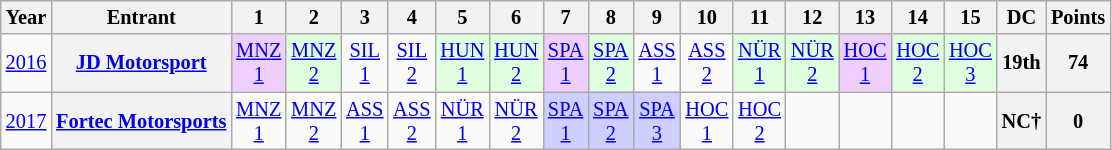<table class="wikitable" style="text-align:center; font-size:85%">
<tr>
<th>Year</th>
<th>Entrant</th>
<th>1</th>
<th>2</th>
<th>3</th>
<th>4</th>
<th>5</th>
<th>6</th>
<th>7</th>
<th>8</th>
<th>9</th>
<th>10</th>
<th>11</th>
<th>12</th>
<th>13</th>
<th>14</th>
<th>15</th>
<th>DC</th>
<th>Points</th>
</tr>
<tr>
<td><a href='#'>2016</a></td>
<th nowrap><a href='#'>JD Motorsport</a></th>
<td style="background:#efcfff;"><a href='#'>MNZ<br>1</a><br></td>
<td style="background:#dfffdf;"><a href='#'>MNZ<br>2</a><br></td>
<td style="background:#;"><a href='#'>SIL<br>1</a><br></td>
<td style="background:#;"><a href='#'>SIL<br>2</a><br></td>
<td style="background:#dfffdf;"><a href='#'>HUN<br>1</a><br></td>
<td style="background:#dfffdf;"><a href='#'>HUN<br>2</a><br></td>
<td style="background:#efcfff;"><a href='#'>SPA<br>1</a><br></td>
<td style="background:#dfffdf;"><a href='#'>SPA<br>2</a><br></td>
<td style="background:#;"><a href='#'>ASS<br>1</a><br></td>
<td style="background:#;"><a href='#'>ASS<br>2</a><br></td>
<td style="background:#dfffdf;"><a href='#'>NÜR<br>1</a><br></td>
<td style="background:#dfffdf;"><a href='#'>NÜR<br>2</a><br></td>
<td style="background:#efcfff;"><a href='#'>HOC<br>1</a><br></td>
<td style="background:#dfffdf;"><a href='#'>HOC<br>2</a><br></td>
<td style="background:#dfffdf;"><a href='#'>HOC<br>3</a><br></td>
<th>19th</th>
<th>74</th>
</tr>
<tr>
<td><a href='#'>2017</a></td>
<th nowrap><a href='#'>Fortec Motorsports</a></th>
<td style="background:#;"><a href='#'>MNZ<br>1</a><br></td>
<td style="background:#;"><a href='#'>MNZ<br>2</a><br></td>
<td style="background:#;"><a href='#'>ASS<br>1</a><br></td>
<td style="background:#;"><a href='#'>ASS<br>2</a><br></td>
<td style="background:#;"><a href='#'>NÜR<br>1</a><br></td>
<td style="background:#;"><a href='#'>NÜR<br>2</a><br></td>
<td style="background:#cfcfff;"><a href='#'>SPA<br>1</a><br></td>
<td style="background:#cfcfff;"><a href='#'>SPA<br>2</a><br></td>
<td style="background:#cfcfff;"><a href='#'>SPA<br>3</a><br></td>
<td style="background:#;"><a href='#'>HOC<br>1</a><br></td>
<td style="background:#;"><a href='#'>HOC<br>2</a><br></td>
<td></td>
<td></td>
<td></td>
<td></td>
<th>NC†</th>
<th>0</th>
</tr>
</table>
